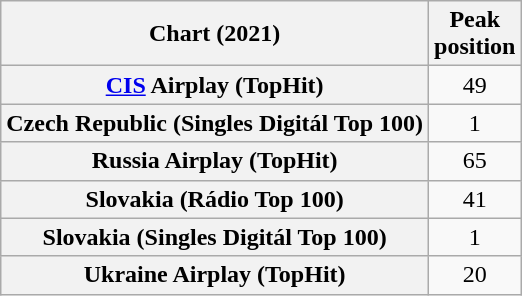<table class="wikitable plainrowheaders sortable" style="text-align:center">
<tr>
<th scope="col">Chart (2021)</th>
<th scope="col">Peak<br>position</th>
</tr>
<tr>
<th scope="row"><a href='#'>CIS</a> Airplay (TopHit)</th>
<td>49</td>
</tr>
<tr>
<th scope="row">Czech Republic (Singles Digitál Top 100)</th>
<td>1</td>
</tr>
<tr>
<th scope="row">Russia Airplay (TopHit)</th>
<td>65</td>
</tr>
<tr>
<th scope="row">Slovakia (Rádio Top 100)</th>
<td>41</td>
</tr>
<tr>
<th scope="row">Slovakia (Singles Digitál Top 100)</th>
<td>1</td>
</tr>
<tr>
<th scope="row">Ukraine Airplay (TopHit)</th>
<td>20</td>
</tr>
</table>
